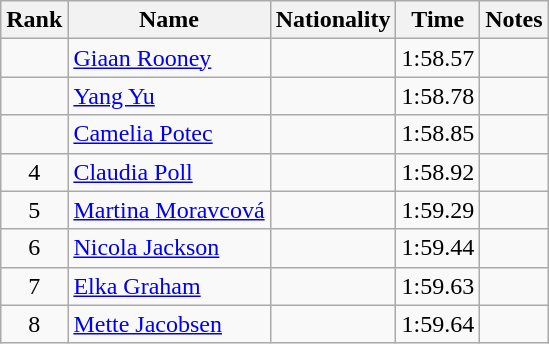<table class="wikitable sortable" style="text-align:center">
<tr>
<th>Rank</th>
<th>Name</th>
<th>Nationality</th>
<th>Time</th>
<th>Notes</th>
</tr>
<tr>
<td></td>
<td align=left><a href='#'>Giaan Rooney</a></td>
<td align=left></td>
<td>1:58.57</td>
<td></td>
</tr>
<tr>
<td></td>
<td align=left><a href='#'>Yang Yu</a></td>
<td align=left></td>
<td>1:58.78</td>
<td></td>
</tr>
<tr>
<td></td>
<td align=left><a href='#'>Camelia Potec</a></td>
<td align=left></td>
<td>1:58.85</td>
<td></td>
</tr>
<tr>
<td>4</td>
<td align=left><a href='#'>Claudia Poll</a></td>
<td align=left></td>
<td>1:58.92</td>
<td></td>
</tr>
<tr>
<td>5</td>
<td align=left><a href='#'>Martina Moravcová</a></td>
<td align=left></td>
<td>1:59.29</td>
<td></td>
</tr>
<tr>
<td>6</td>
<td align=left><a href='#'>Nicola Jackson</a></td>
<td align=left></td>
<td>1:59.44</td>
<td></td>
</tr>
<tr>
<td>7</td>
<td align=left><a href='#'>Elka Graham</a></td>
<td align=left></td>
<td>1:59.63</td>
<td></td>
</tr>
<tr>
<td>8</td>
<td align=left><a href='#'>Mette Jacobsen</a></td>
<td align=left></td>
<td>1:59.64</td>
<td></td>
</tr>
</table>
